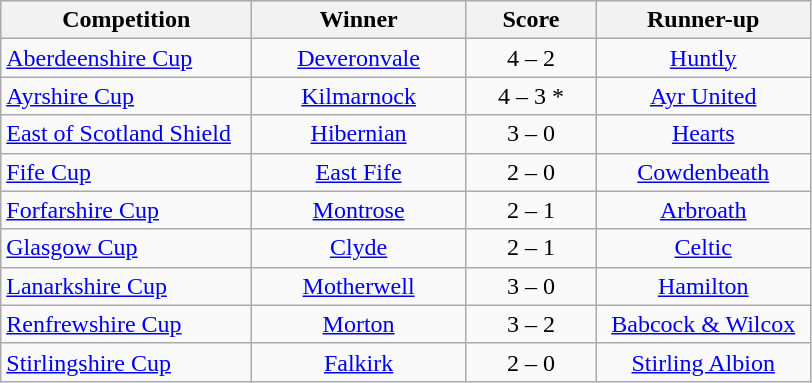<table class="wikitable" style="text-align: center;">
<tr>
<th width=160>Competition</th>
<th width=135>Winner</th>
<th width=80>Score</th>
<th width=135>Runner-up</th>
</tr>
<tr>
<td align=left><a href='#'>Aberdeenshire Cup</a></td>
<td><a href='#'>Deveronvale</a></td>
<td>4 – 2</td>
<td><a href='#'>Huntly</a></td>
</tr>
<tr>
<td align=left><a href='#'>Ayrshire Cup</a></td>
<td><a href='#'>Kilmarnock</a></td>
<td>4 – 3 *</td>
<td><a href='#'>Ayr United</a></td>
</tr>
<tr>
<td align=left><a href='#'>East of Scotland Shield</a></td>
<td><a href='#'>Hibernian</a></td>
<td>3 – 0</td>
<td><a href='#'>Hearts</a></td>
</tr>
<tr>
<td align=left><a href='#'>Fife Cup</a></td>
<td><a href='#'>East Fife</a></td>
<td>2 – 0</td>
<td><a href='#'>Cowdenbeath</a></td>
</tr>
<tr>
<td align=left><a href='#'>Forfarshire Cup</a></td>
<td><a href='#'>Montrose</a></td>
<td>2 – 1</td>
<td><a href='#'>Arbroath</a></td>
</tr>
<tr>
<td align=left><a href='#'>Glasgow Cup</a></td>
<td><a href='#'>Clyde</a></td>
<td>2 – 1</td>
<td><a href='#'>Celtic</a></td>
</tr>
<tr>
<td align=left><a href='#'>Lanarkshire Cup</a></td>
<td><a href='#'>Motherwell</a></td>
<td>3 – 0</td>
<td><a href='#'>Hamilton</a></td>
</tr>
<tr>
<td align=left><a href='#'>Renfrewshire Cup</a></td>
<td><a href='#'>Morton</a></td>
<td>3 – 2</td>
<td><a href='#'>Babcock & Wilcox</a></td>
</tr>
<tr>
<td align=left><a href='#'>Stirlingshire Cup</a></td>
<td><a href='#'>Falkirk</a></td>
<td>2 – 0 </td>
<td><a href='#'>Stirling Albion</a></td>
</tr>
</table>
